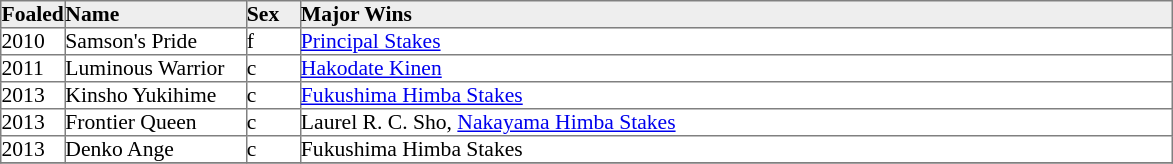<table border="1" cellpadding="0" style="border-collapse: collapse; font-size:90%">
<tr style="background:#eee;">
<td style="width:35px;"><strong>Foaled</strong></td>
<td style="width:120px;"><strong>Name</strong></td>
<td style="width:35px;"><strong>Sex</strong></td>
<td style="width:580px;"><strong>Major Wins</strong></td>
</tr>
<tr>
<td>2010</td>
<td>Samson's Pride</td>
<td>f</td>
<td><a href='#'>Principal Stakes</a></td>
</tr>
<tr>
<td>2011</td>
<td>Luminous Warrior</td>
<td>c</td>
<td><a href='#'>Hakodate Kinen</a></td>
</tr>
<tr>
<td>2013</td>
<td>Kinsho Yukihime</td>
<td>c</td>
<td><a href='#'>Fukushima Himba Stakes</a></td>
</tr>
<tr>
<td>2013</td>
<td>Frontier Queen</td>
<td>c</td>
<td>Laurel R. C. Sho, <a href='#'>Nakayama Himba Stakes</a></td>
</tr>
<tr>
<td>2013</td>
<td>Denko Ange</td>
<td>c</td>
<td>Fukushima Himba Stakes</td>
</tr>
<tr>
</tr>
</table>
